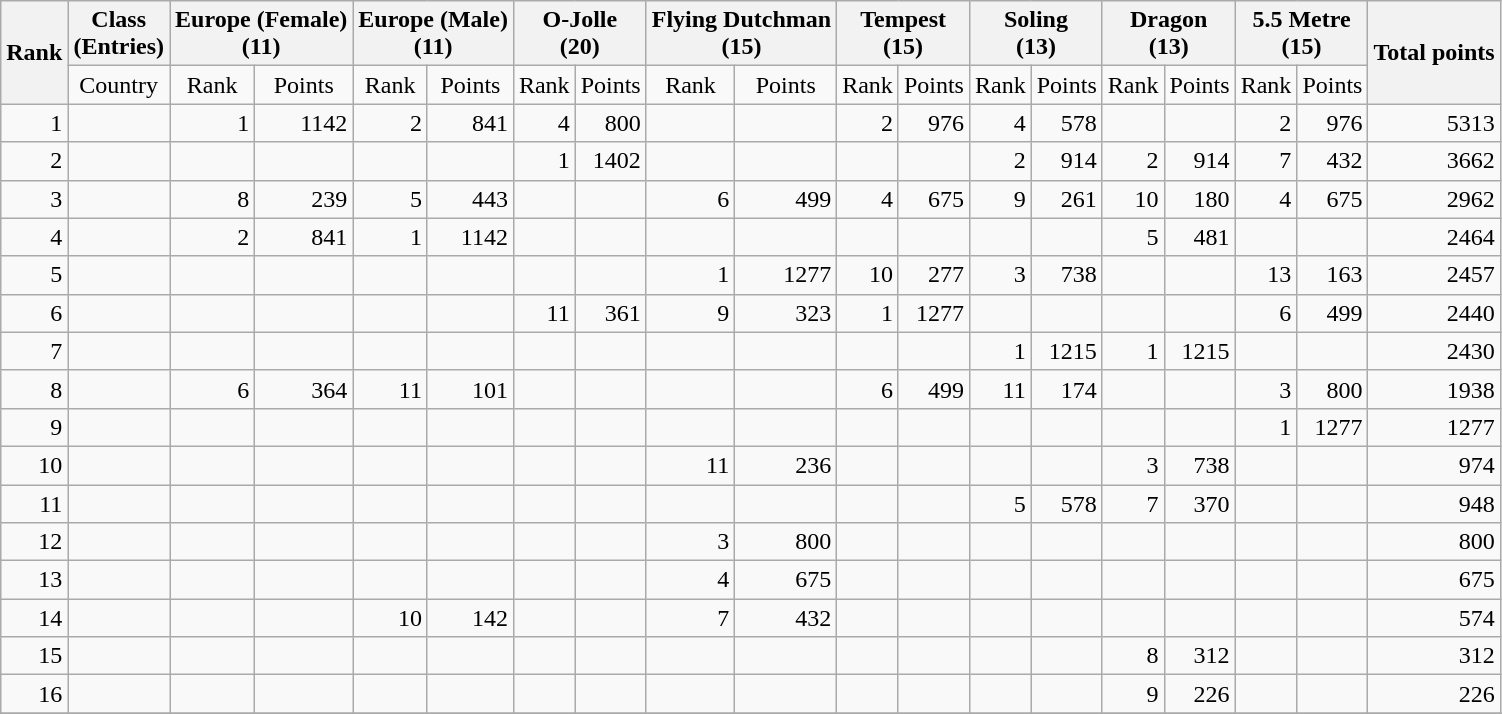<table class="wikitable" border="1" style="text-align:right">
<tr>
<th rowspan=2>Rank</th>
<th>Class<br>(Entries)</th>
<th colspan=2>Europe (Female)<br>(11)</th>
<th colspan=2>Europe (Male)<br>(11)</th>
<th colspan=2>O-Jolle<br>(20)</th>
<th colspan=2>Flying Dutchman<br>(15)</th>
<th colspan=2>Tempest<br>(15)</th>
<th colspan=2>Soling<br>(13)</th>
<th colspan=2>Dragon<br>(13)</th>
<th colspan=2>5.5 Metre<br>(15)</th>
<th rowspan=2>Total points</th>
</tr>
<tr>
<td align=center>Country</td>
<td align=center>Rank</td>
<td align=center>Points</td>
<td align=center>Rank</td>
<td align=center>Points</td>
<td align=center>Rank</td>
<td align=center>Points</td>
<td align=center>Rank</td>
<td align=center>Points</td>
<td align=center>Rank</td>
<td align=center>Points</td>
<td align=center>Rank</td>
<td align=center>Points</td>
<td align=center>Rank</td>
<td align=center>Points</td>
<td align=center>Rank</td>
<td align=center>Points</td>
</tr>
<tr>
<td>1</td>
<td align=left></td>
<td>1</td>
<td>1142</td>
<td>2</td>
<td>841</td>
<td>4</td>
<td>800</td>
<td></td>
<td></td>
<td>2</td>
<td>976</td>
<td>4</td>
<td>578</td>
<td></td>
<td></td>
<td>2</td>
<td>976</td>
<td>5313</td>
</tr>
<tr>
<td>2</td>
<td align=left></td>
<td></td>
<td></td>
<td></td>
<td></td>
<td>1</td>
<td>1402</td>
<td></td>
<td></td>
<td></td>
<td></td>
<td>2</td>
<td>914</td>
<td>2</td>
<td>914</td>
<td>7</td>
<td>432</td>
<td>3662</td>
</tr>
<tr>
<td>3</td>
<td align=left></td>
<td>8</td>
<td>239</td>
<td>5</td>
<td>443</td>
<td></td>
<td></td>
<td>6</td>
<td>499</td>
<td>4</td>
<td>675</td>
<td>9</td>
<td>261</td>
<td>10</td>
<td>180</td>
<td>4</td>
<td>675</td>
<td>2962</td>
</tr>
<tr>
<td>4</td>
<td align=left></td>
<td>2</td>
<td>841</td>
<td>1</td>
<td>1142</td>
<td></td>
<td></td>
<td></td>
<td></td>
<td></td>
<td></td>
<td></td>
<td></td>
<td>5</td>
<td>481</td>
<td></td>
<td></td>
<td>2464</td>
</tr>
<tr>
<td>5</td>
<td align=left></td>
<td></td>
<td></td>
<td></td>
<td></td>
<td></td>
<td></td>
<td>1</td>
<td>1277</td>
<td>10</td>
<td>277</td>
<td>3</td>
<td>738</td>
<td></td>
<td></td>
<td>13</td>
<td>163</td>
<td>2457</td>
</tr>
<tr>
<td>6</td>
<td align=left></td>
<td></td>
<td></td>
<td></td>
<td></td>
<td>11</td>
<td>361</td>
<td>9</td>
<td>323</td>
<td>1</td>
<td>1277</td>
<td></td>
<td></td>
<td></td>
<td></td>
<td>6</td>
<td>499</td>
<td>2440</td>
</tr>
<tr>
<td>7</td>
<td align=left></td>
<td></td>
<td></td>
<td></td>
<td></td>
<td></td>
<td></td>
<td></td>
<td></td>
<td></td>
<td></td>
<td>1</td>
<td>1215</td>
<td>1</td>
<td>1215</td>
<td></td>
<td></td>
<td>2430</td>
</tr>
<tr>
<td>8</td>
<td align=left></td>
<td>6</td>
<td>364</td>
<td>11</td>
<td>101</td>
<td></td>
<td></td>
<td></td>
<td></td>
<td>6</td>
<td>499</td>
<td>11</td>
<td>174</td>
<td></td>
<td></td>
<td>3</td>
<td>800</td>
<td>1938</td>
</tr>
<tr>
<td>9</td>
<td align=left></td>
<td></td>
<td></td>
<td></td>
<td></td>
<td></td>
<td></td>
<td></td>
<td></td>
<td></td>
<td></td>
<td></td>
<td></td>
<td></td>
<td></td>
<td>1</td>
<td>1277</td>
<td>1277</td>
</tr>
<tr>
<td>10</td>
<td align=left></td>
<td></td>
<td></td>
<td></td>
<td></td>
<td></td>
<td></td>
<td>11</td>
<td>236</td>
<td></td>
<td></td>
<td></td>
<td></td>
<td>3</td>
<td>738</td>
<td></td>
<td></td>
<td>974</td>
</tr>
<tr>
<td>11</td>
<td align=left></td>
<td></td>
<td></td>
<td></td>
<td></td>
<td></td>
<td></td>
<td></td>
<td></td>
<td></td>
<td></td>
<td>5</td>
<td>578</td>
<td>7</td>
<td>370</td>
<td></td>
<td></td>
<td>948</td>
</tr>
<tr>
<td>12</td>
<td align=left></td>
<td></td>
<td></td>
<td></td>
<td></td>
<td></td>
<td></td>
<td>3</td>
<td>800</td>
<td></td>
<td></td>
<td></td>
<td></td>
<td></td>
<td></td>
<td></td>
<td></td>
<td>800</td>
</tr>
<tr>
<td>13</td>
<td align=left></td>
<td></td>
<td></td>
<td></td>
<td></td>
<td></td>
<td></td>
<td>4</td>
<td>675</td>
<td></td>
<td></td>
<td></td>
<td></td>
<td></td>
<td></td>
<td></td>
<td></td>
<td>675</td>
</tr>
<tr>
<td>14</td>
<td align=left></td>
<td></td>
<td></td>
<td>10</td>
<td>142</td>
<td></td>
<td></td>
<td>7</td>
<td>432</td>
<td></td>
<td></td>
<td></td>
<td></td>
<td></td>
<td></td>
<td></td>
<td></td>
<td>574</td>
</tr>
<tr>
<td>15</td>
<td align=left></td>
<td></td>
<td></td>
<td></td>
<td></td>
<td></td>
<td></td>
<td></td>
<td></td>
<td></td>
<td></td>
<td></td>
<td></td>
<td>8</td>
<td>312</td>
<td></td>
<td></td>
<td>312</td>
</tr>
<tr>
<td>16</td>
<td align=left></td>
<td></td>
<td></td>
<td></td>
<td></td>
<td></td>
<td></td>
<td></td>
<td></td>
<td></td>
<td></td>
<td></td>
<td></td>
<td>9</td>
<td>226</td>
<td></td>
<td></td>
<td>226</td>
</tr>
<tr>
</tr>
</table>
